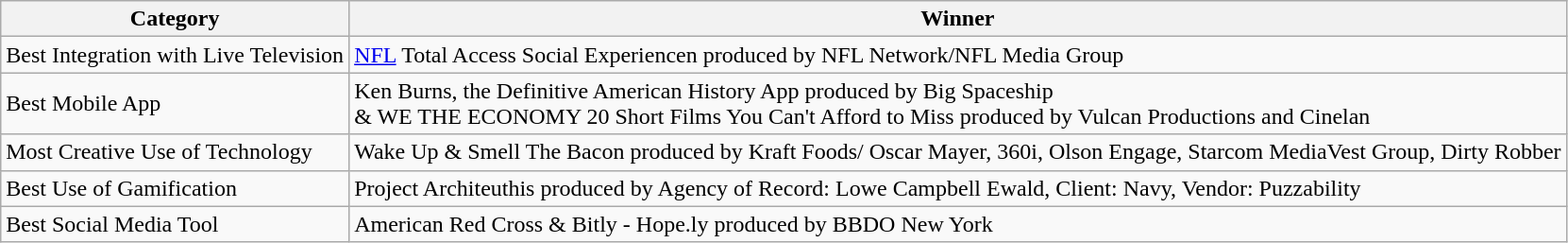<table class="wikitable">
<tr>
<th>Category</th>
<th>Winner</th>
</tr>
<tr>
<td>Best Integration with Live Television</td>
<td><a href='#'>NFL</a> Total Access Social Experiencen produced by NFL Network/NFL Media Group</td>
</tr>
<tr>
<td>Best Mobile App</td>
<td>Ken Burns, the Definitive American History App produced by Big Spaceship<br>& WE THE ECONOMY 20 Short Films You Can't Afford to Miss produced by Vulcan Productions and Cinelan</td>
</tr>
<tr>
<td>Most Creative Use of Technology</td>
<td>Wake Up & Smell The Bacon produced by Kraft Foods/ Oscar Mayer, 360i, Olson Engage, Starcom MediaVest Group, Dirty Robber</td>
</tr>
<tr>
<td>Best Use of Gamification</td>
<td>Project Architeuthis produced by Agency of Record: Lowe Campbell Ewald, Client: Navy, Vendor: Puzzability</td>
</tr>
<tr>
<td>Best Social Media Tool</td>
<td>American Red Cross & Bitly - Hope.ly produced by BBDO New York</td>
</tr>
</table>
